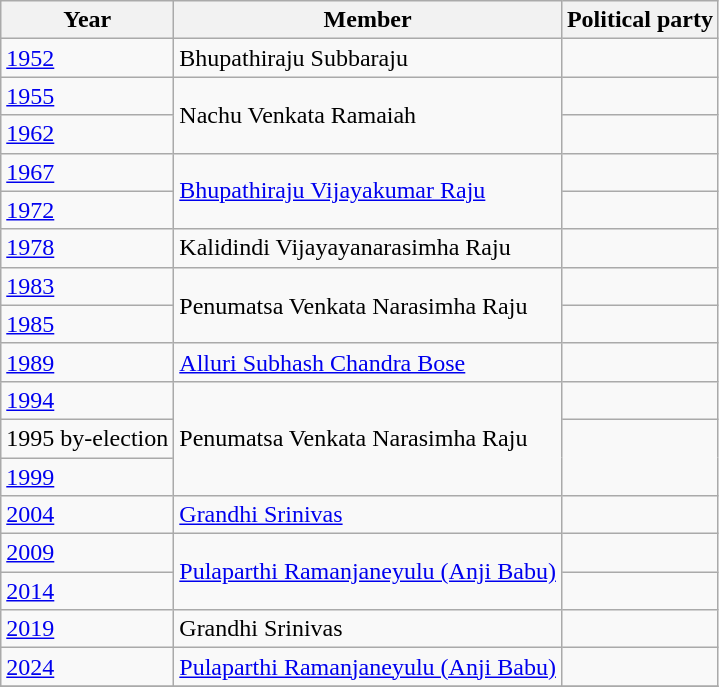<table class="wikitable sortable">
<tr>
<th>Year</th>
<th>Member</th>
<th colspan="2">Political party</th>
</tr>
<tr>
<td><a href='#'>1952</a></td>
<td>Bhupathiraju Subbaraju</td>
<td></td>
</tr>
<tr>
<td><a href='#'>1955</a></td>
<td rowspan="2">Nachu Venkata Ramaiah</td>
<td></td>
</tr>
<tr>
<td><a href='#'>1962</a></td>
</tr>
<tr>
<td><a href='#'>1967</a></td>
<td rowspan=2><a href='#'>Bhupathiraju Vijayakumar Raju</a></td>
<td></td>
</tr>
<tr>
<td><a href='#'>1972</a></td>
<td></td>
</tr>
<tr>
<td><a href='#'>1978</a></td>
<td>Kalidindi Vijayayanarasimha Raju</td>
<td></td>
</tr>
<tr>
<td><a href='#'>1983</a></td>
<td rowspan=2>Penumatsa Venkata Narasimha Raju</td>
<td></td>
</tr>
<tr>
<td><a href='#'>1985</a></td>
</tr>
<tr>
<td><a href='#'>1989</a></td>
<td><a href='#'>Alluri Subhash Chandra Bose</a></td>
<td></td>
</tr>
<tr>
<td><a href='#'>1994</a></td>
<td rowspan=3>Penumatsa Venkata Narasimha Raju</td>
<td></td>
</tr>
<tr>
<td>1995 by-election</td>
</tr>
<tr>
<td><a href='#'>1999</a></td>
</tr>
<tr>
<td><a href='#'>2004</a></td>
<td><a href='#'>Grandhi Srinivas</a></td>
<td></td>
</tr>
<tr>
<td><a href='#'>2009</a></td>
<td rowspan=2><a href='#'>Pulaparthi Ramanjaneyulu (Anji Babu)</a></td>
</tr>
<tr>
<td><a href='#'>2014</a></td>
<td></td>
</tr>
<tr>
<td><a href='#'>2019</a></td>
<td>Grandhi Srinivas</td>
<td></td>
</tr>
<tr>
<td><a href='#'>2024</a></td>
<td><a href='#'>Pulaparthi Ramanjaneyulu (Anji Babu)</a></td>
<td></td>
</tr>
<tr>
</tr>
</table>
